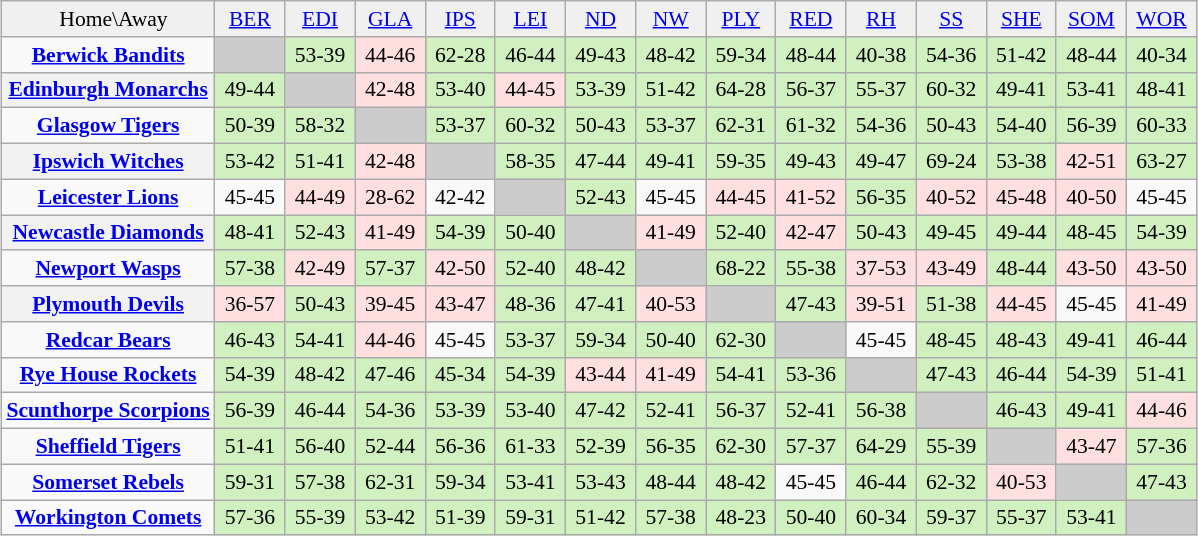<table align="center" cellspacing="0" cellpadding="3" style="background-color: #f9f9f9; margin: 1em auto 1em auto; font-size: 90%; text-align: center" class="wikitable">
<tr style="background:#F0F0F0;">
<td align="centre">  Home\Away</td>
<td width=40px><a href='#'>BER</a></td>
<td width=40px><a href='#'>EDI</a></td>
<td width=40px><a href='#'>GLA</a></td>
<td width=40px><a href='#'>IPS</a></td>
<td width=40px><a href='#'>LEI</a></td>
<td width=40px><a href='#'>ND</a></td>
<td width=40px><a href='#'>NW</a></td>
<td width=40px><a href='#'>PLY</a></td>
<td width=40px><a href='#'>RED</a></td>
<td width=40px><a href='#'>RH</a></td>
<td width=40px><a href='#'>SS</a></td>
<td width=40px><a href='#'>SHE</a></td>
<td width=40px><a href='#'>SOM</a></td>
<td width=40px><a href='#'>WOR</a></td>
</tr>
<tr>
<td><strong><a href='#'>Berwick Bandits</a></strong></td>
<td style="background:#CCCCCC"></td>
<td style="background:#D0F0C0">53-39</td>
<td style="background:#FFDFDF">44-46</td>
<td style="background:#D0F0C0">62-28</td>
<td style="background:#D0F0C0">46-44</td>
<td style="background:#D0F0C0">49-43</td>
<td style="background:#D0F0C0">48-42</td>
<td style="background:#D0F0C0">59-34</td>
<td style="background:#D0F0C0">48-44</td>
<td style="background:#D0F0C0">40-38</td>
<td style="background:#D0F0C0">54-36</td>
<td style="background:#D0F0C0">51-42</td>
<td style="background:#D0F0C0">48-44</td>
<td style="background:#D0F0C0">40-34</td>
</tr>
<tr>
<th><a href='#'>Edinburgh Monarchs</a></th>
<td style="background:#D0F0C0">49-44</td>
<td style="background:#CCCCCC"></td>
<td style="background:#FFDFDF">42-48</td>
<td style="background:#D0F0C0">53-40</td>
<td style="background:#FFDFDF">44-45</td>
<td style="background:#D0F0C0">53-39</td>
<td style="background:#D0F0C0">51-42</td>
<td style="background:#D0F0C0">64-28</td>
<td style="background:#D0F0C0">56-37</td>
<td style="background:#D0F0C0">55-37</td>
<td style="background:#D0F0C0">60-32</td>
<td style="background:#D0F0C0">49-41</td>
<td style="background:#D0F0C0">53-41</td>
<td style="background:#D0F0C0">48-41</td>
</tr>
<tr>
<td><strong><a href='#'>Glasgow Tigers</a></strong></td>
<td style="background:#D0F0C0">50-39</td>
<td style="background:#D0F0C0">58-32</td>
<td style="background:#CCCCCC"></td>
<td style="background:#D0F0C0">53-37</td>
<td style="background:#D0F0C0">60-32</td>
<td style="background:#D0F0C0">50-43</td>
<td style="background:#D0F0C0">53-37</td>
<td style="background:#D0F0C0">62-31</td>
<td style="background:#D0F0C0">61-32</td>
<td style="background:#D0F0C0">54-36</td>
<td style="background:#D0F0C0">50-43</td>
<td style="background:#D0F0C0">54-40</td>
<td style="background:#D0F0C0">56-39</td>
<td style="background:#D0F0C0">60-33</td>
</tr>
<tr>
<th><a href='#'>Ipswich Witches</a></th>
<td style="background:#D0F0C0">53-42</td>
<td style="background:#D0F0C0">51-41</td>
<td style="background:#FFDFDF">42-48</td>
<td style="background:#CCCCCC"></td>
<td style="background:#D0F0C0">58-35</td>
<td style="background:#D0F0C0">47-44</td>
<td style="background:#D0F0C0">49-41</td>
<td style="background:#D0F0C0">59-35</td>
<td style="background:#D0F0C0">49-43</td>
<td style="background:#D0F0C0">49-47</td>
<td style="background:#D0F0C0">69-24</td>
<td style="background:#D0F0C0">53-38</td>
<td style="background:#FFDFDF">42-51</td>
<td style="background:#D0F0C0">63-27</td>
</tr>
<tr>
<td><strong><a href='#'>Leicester Lions</a></strong></td>
<td>45-45</td>
<td style="background:#FFDFDF">44-49</td>
<td style="background:#FFDFDF">28-62</td>
<td>42-42</td>
<td style="background:#CCCCCC"></td>
<td style="background:#D0F0C0">52-43</td>
<td>45-45</td>
<td style="background:#FFDFDF">44-45</td>
<td style="background:#FFDFDF">41-52</td>
<td style="background:#D0F0C0">56-35</td>
<td style="background:#FFDFDF">40-52</td>
<td style="background:#FFDFDF">45-48</td>
<td style="background:#FFDFDF">40-50</td>
<td>45-45</td>
</tr>
<tr>
<th><a href='#'>Newcastle Diamonds</a></th>
<td style="background:#D0F0C0">48-41</td>
<td style="background:#D0F0C0">52-43</td>
<td style="background:#FFDFDF">41-49</td>
<td style="background:#D0F0C0">54-39</td>
<td style="background:#D0F0C0">50-40</td>
<td style="background:#CCCCCC"></td>
<td style="background:#FFDFDF">41-49</td>
<td style="background:#D0F0C0">52-40</td>
<td style="background:#FFDFDF">42-47</td>
<td style="background:#D0F0C0">50-43</td>
<td style="background:#D0F0C0">49-45</td>
<td style="background:#D0F0C0">49-44</td>
<td style="background:#D0F0C0">48-45</td>
<td style="background:#D0F0C0">54-39</td>
</tr>
<tr>
<td><strong><a href='#'>Newport Wasps</a></strong></td>
<td style="background:#D0F0C0">57-38</td>
<td style="background:#FFDFDF">42-49</td>
<td style="background:#D0F0C0">57-37</td>
<td style="background:#FFDFDF">42-50</td>
<td style="background:#D0F0C0">52-40</td>
<td style="background:#D0F0C0">48-42</td>
<td style="background:#CCCCCC"></td>
<td style="background:#D0F0C0">68-22</td>
<td style="background:#D0F0C0">55-38</td>
<td style="background:#FFDFDF">37-53</td>
<td style="background:#FFDFDF">43-49</td>
<td style="background:#D0F0C0">48-44</td>
<td style="background:#FFDFDF">43-50</td>
<td style="background:#FFDFDF">43-50</td>
</tr>
<tr>
<th><a href='#'>Plymouth Devils</a></th>
<td style="background:#FFDFDF">36-57</td>
<td style="background:#D0F0C0">50-43</td>
<td style="background:#FFDFDF">39-45</td>
<td style="background:#FFDFDF">43-47</td>
<td style="background:#D0F0C0">48-36</td>
<td style="background:#D0F0C0">47-41</td>
<td style="background:#FFDFDF">40-53</td>
<td style="background:#CCCCCC"></td>
<td style="background:#D0F0C0">47-43</td>
<td style="background:#FFDFDF">39-51</td>
<td style="background:#D0F0C0">51-38</td>
<td style="background:#FFDFDF">44-45</td>
<td>45-45</td>
<td style="background:#FFDFDF">41-49</td>
</tr>
<tr>
<td><strong><a href='#'>Redcar Bears</a></strong></td>
<td style="background:#D0F0C0">46-43</td>
<td style="background:#D0F0C0">54-41</td>
<td style="background:#FFDFDF">44-46</td>
<td>45-45</td>
<td style="background:#D0F0C0">53-37</td>
<td style="background:#D0F0C0">59-34</td>
<td style="background:#D0F0C0">50-40</td>
<td style="background:#D0F0C0">62-30</td>
<td style="background:#CCCCCC"></td>
<td>45-45</td>
<td style="background:#D0F0C0">48-45</td>
<td style="background:#D0F0C0">48-43</td>
<td style="background:#D0F0C0">49-41</td>
<td style="background:#D0F0C0">46-44</td>
</tr>
<tr>
<td><strong><a href='#'>Rye House Rockets</a></strong></td>
<td style="background:#D0F0C0">54-39</td>
<td style="background:#D0F0C0">48-42</td>
<td style="background:#D0F0C0">47-46</td>
<td style="background:#D0F0C0">45-34</td>
<td style="background:#D0F0C0">54-39</td>
<td style="background:#FFDFDF">43-44</td>
<td style="background:#FFDFDF">41-49</td>
<td style="background:#D0F0C0">54-41</td>
<td style="background:#D0F0C0">53-36</td>
<td style="background:#CCCCCC"></td>
<td style="background:#D0F0C0">47-43</td>
<td style="background:#D0F0C0">46-44</td>
<td style="background:#D0F0C0">54-39</td>
<td style="background:#D0F0C0">51-41</td>
</tr>
<tr>
<td><strong><a href='#'>Scunthorpe Scorpions</a></strong></td>
<td style="background:#D0F0C0">56-39</td>
<td style="background:#D0F0C0">46-44</td>
<td style="background:#D0F0C0">54-36</td>
<td style="background:#D0F0C0">53-39</td>
<td style="background:#D0F0C0">53-40</td>
<td style="background:#D0F0C0">47-42</td>
<td style="background:#D0F0C0">52-41</td>
<td style="background:#D0F0C0">56-37</td>
<td style="background:#D0F0C0">52-41</td>
<td style="background:#D0F0C0">56-38</td>
<td style="background:#CCCCCC"></td>
<td style="background:#D0F0C0">46-43</td>
<td style="background:#D0F0C0">49-41</td>
<td style="background:#FFDFDF">44-46</td>
</tr>
<tr>
<td><strong><a href='#'>Sheffield Tigers</a></strong></td>
<td style="background:#D0F0C0">51-41</td>
<td style="background:#D0F0C0">56-40</td>
<td style="background:#D0F0C0">52-44</td>
<td style="background:#D0F0C0">56-36</td>
<td style="background:#D0F0C0">61-33</td>
<td style="background:#D0F0C0">52-39</td>
<td style="background:#D0F0C0">56-35</td>
<td style="background:#D0F0C0">62-30</td>
<td style="background:#D0F0C0">57-37</td>
<td style="background:#D0F0C0">64-29</td>
<td style="background:#D0F0C0">55-39</td>
<td style="background:#CCCCCC"></td>
<td style="background:#FFDFDF">43-47</td>
<td style="background:#D0F0C0">57-36</td>
</tr>
<tr>
<td><strong><a href='#'>Somerset Rebels</a></strong></td>
<td style="background:#D0F0C0">59-31</td>
<td style="background:#D0F0C0">57-38</td>
<td style="background:#D0F0C0">62-31</td>
<td style="background:#D0F0C0">59-34</td>
<td style="background:#D0F0C0">53-41</td>
<td style="background:#D0F0C0">53-43</td>
<td style="background:#D0F0C0">48-44</td>
<td style="background:#D0F0C0">48-42</td>
<td>45-45</td>
<td style="background:#D0F0C0">46-44</td>
<td style="background:#D0F0C0">62-32</td>
<td style="background:#FFDFDF">40-53</td>
<td style="background:#CCCCCC"></td>
<td style="background:#D0F0C0">47-43</td>
</tr>
<tr>
<td><strong><a href='#'>Workington Comets</a></strong></td>
<td style="background:#D0F0C0">57-36</td>
<td style="background:#D0F0C0">55-39</td>
<td style="background:#D0F0C0">53-42</td>
<td style="background:#D0F0C0">51-39</td>
<td style="background:#D0F0C0">59-31</td>
<td style="background:#D0F0C0">51-42</td>
<td style="background:#D0F0C0">57-38</td>
<td style="background:#D0F0C0">48-23</td>
<td style="background:#D0F0C0">50-40</td>
<td style="background:#D0F0C0">60-34</td>
<td style="background:#D0F0C0">59-37</td>
<td style="background:#D0F0C0">55-37</td>
<td style="background:#D0F0C0">53-41</td>
<td style="background:#CCCCCC"></td>
</tr>
</table>
